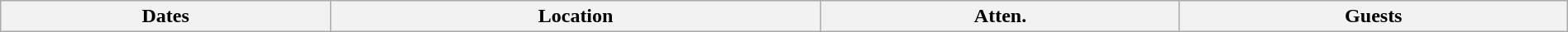<table class="wikitable" width="100%">
<tr>
<th>Dates</th>
<th>Location</th>
<th>Atten.</th>
<th>Guests<br>















</th>
</tr>
</table>
